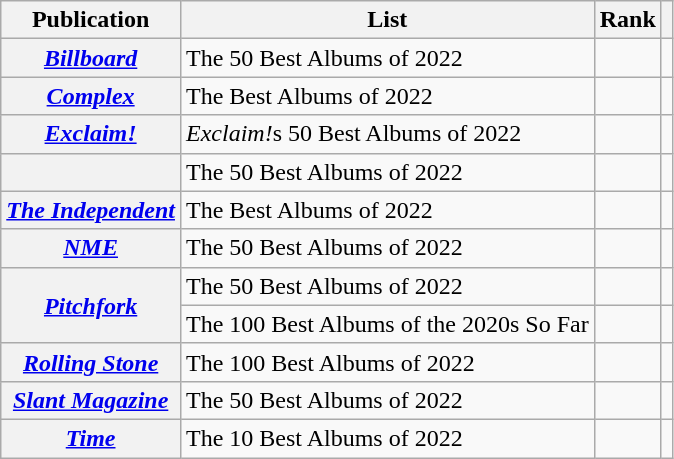<table class="wikitable sortable plainrowheaders" style="border:none; margin:0;">
<tr>
<th scope="col">Publication</th>
<th scope="col" class="unsortable">List</th>
<th scope="col" data-sort-type="number">Rank</th>
<th scope="col" class="unsortable"></th>
</tr>
<tr>
<th scope="row"><em><a href='#'>Billboard</a></em></th>
<td>The 50 Best Albums of 2022</td>
<td></td>
<td></td>
</tr>
<tr>
<th scope="row"><em><a href='#'>Complex</a></em></th>
<td>The Best Albums of 2022</td>
<td></td>
<td></td>
</tr>
<tr>
<th scope="row"><em><a href='#'>Exclaim!</a></em></th>
<td><em>Exclaim!</em>s 50 Best Albums of 2022</td>
<td></td>
<td></td>
</tr>
<tr>
<th scope="row"><em></em></th>
<td>The 50 Best Albums of 2022</td>
<td></td>
<td></td>
</tr>
<tr>
<th scope="row"><em><a href='#'>The Independent</a></em></th>
<td>The Best Albums of 2022</td>
<td></td>
<td></td>
</tr>
<tr>
<th scope="row"><em><a href='#'>NME</a></em></th>
<td>The 50 Best Albums of 2022</td>
<td></td>
<td></td>
</tr>
<tr>
<th scope="row" rowspan="2"><em><a href='#'>Pitchfork</a></em></th>
<td>The 50 Best Albums of 2022</td>
<td></td>
<td></td>
</tr>
<tr>
<td>The 100 Best Albums of the 2020s So Far</td>
<td></td>
<td></td>
</tr>
<tr>
<th scope="row"><em><a href='#'>Rolling Stone</a></em></th>
<td>The 100 Best Albums of 2022</td>
<td></td>
<td></td>
</tr>
<tr>
<th scope="row"><em><a href='#'>Slant Magazine</a></em></th>
<td>The 50 Best Albums of 2022</td>
<td></td>
<td></td>
</tr>
<tr>
<th scope="row"><em><a href='#'>Time</a></em></th>
<td>The 10 Best Albums of 2022</td>
<td></td>
<td></td>
</tr>
</table>
